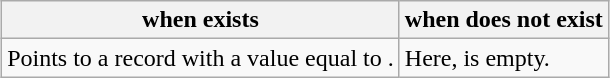<table class="wikitable" style="margin-left: auto; margin-right: auto; border: none;">
<tr>
<th> when  exists</th>
<th> when  does not exist</th>
</tr>
<tr>
<td>Points to a record with a value equal to .</td>
<td>Here,  is empty.</td>
</tr>
</table>
